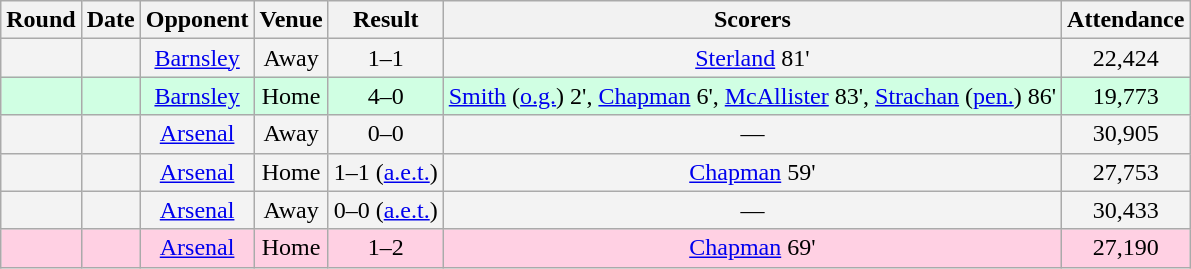<table class="wikitable sortable" style="text-align:center;">
<tr>
<th>Round</th>
<th>Date</th>
<th>Opponent</th>
<th>Venue</th>
<th>Result</th>
<th class=unsortable>Scorers</th>
<th>Attendance</th>
</tr>
<tr bgcolor="#f3f3f3">
<td></td>
<td></td>
<td><a href='#'>Barnsley</a></td>
<td>Away</td>
<td>1–1</td>
<td><a href='#'>Sterland</a> 81'</td>
<td>22,424</td>
</tr>
<tr bgcolor="#d0ffe3">
<td></td>
<td></td>
<td><a href='#'>Barnsley</a></td>
<td>Home</td>
<td>4–0</td>
<td><a href='#'>Smith</a> (<a href='#'>o.g.</a>) 2', <a href='#'>Chapman</a> 6', <a href='#'>McAllister</a> 83', <a href='#'>Strachan</a> (<a href='#'>pen.</a>) 86'</td>
<td>19,773</td>
</tr>
<tr bgcolor="#f3f3f3">
<td></td>
<td></td>
<td><a href='#'>Arsenal</a></td>
<td>Away</td>
<td>0–0</td>
<td>—</td>
<td>30,905</td>
</tr>
<tr bgcolor="#f3f3f3">
<td></td>
<td></td>
<td><a href='#'>Arsenal</a></td>
<td>Home</td>
<td>1–1 (<a href='#'>a.e.t.</a>)</td>
<td><a href='#'>Chapman</a> 59'</td>
<td>27,753</td>
</tr>
<tr bgcolor="#f3f3f3">
<td></td>
<td></td>
<td><a href='#'>Arsenal</a></td>
<td>Away</td>
<td>0–0 (<a href='#'>a.e.t.</a>)</td>
<td>—</td>
<td>30,433</td>
</tr>
<tr bgcolor="#ffd0e3">
<td></td>
<td></td>
<td><a href='#'>Arsenal</a></td>
<td>Home</td>
<td>1–2</td>
<td><a href='#'>Chapman</a> 69'</td>
<td>27,190</td>
</tr>
</table>
